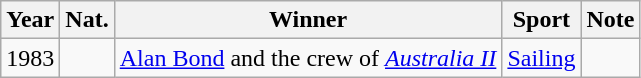<table class="wikitable">
<tr>
<th>Year</th>
<th>Nat.</th>
<th>Winner</th>
<th>Sport</th>
<th class="unsortable">Note</th>
</tr>
<tr>
<td align=center>1983</td>
<td></td>
<td><a href='#'>Alan Bond</a> and the crew of <em><a href='#'>Australia&nbsp;II</a></em></td>
<td><a href='#'>Sailing</a></td>
<td align=center></td>
</tr>
</table>
